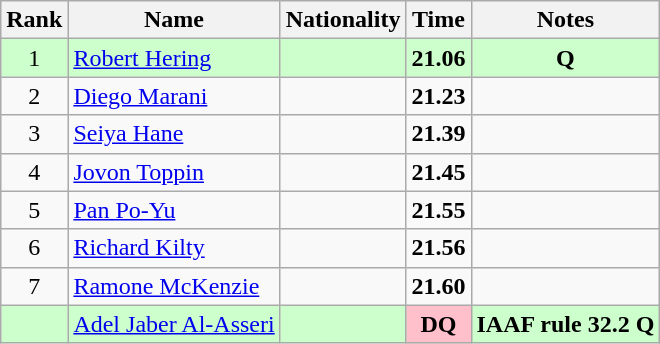<table class="wikitable sortable" style="text-align:center">
<tr>
<th>Rank</th>
<th>Name</th>
<th>Nationality</th>
<th>Time</th>
<th>Notes</th>
</tr>
<tr bgcolor=ccffcc>
<td>1</td>
<td align=left><a href='#'>Robert Hering</a></td>
<td align=left></td>
<td><strong>21.06</strong></td>
<td><strong>Q</strong></td>
</tr>
<tr>
<td>2</td>
<td align=left><a href='#'>Diego Marani</a></td>
<td align=left></td>
<td><strong>21.23</strong></td>
<td></td>
</tr>
<tr>
<td>3</td>
<td align=left><a href='#'>Seiya Hane</a></td>
<td align=left></td>
<td><strong>21.39</strong></td>
<td></td>
</tr>
<tr>
<td>4</td>
<td align=left><a href='#'>Jovon Toppin</a></td>
<td align=left></td>
<td><strong>21.45</strong></td>
<td></td>
</tr>
<tr>
<td>5</td>
<td align=left><a href='#'>Pan Po-Yu</a></td>
<td align=left></td>
<td><strong>21.55</strong></td>
<td></td>
</tr>
<tr>
<td>6</td>
<td align=left><a href='#'>Richard Kilty</a></td>
<td align=left></td>
<td><strong>21.56</strong></td>
<td></td>
</tr>
<tr>
<td>7</td>
<td align=left><a href='#'>Ramone McKenzie</a></td>
<td align=left></td>
<td><strong>21.60</strong></td>
<td></td>
</tr>
<tr bgcolor=ccffcc>
<td></td>
<td align=left><a href='#'>Adel Jaber Al-Asseri</a></td>
<td align=left></td>
<td bgcolor=pink><strong>DQ</strong></td>
<td><strong>IAAF rule 32.2 Q</strong></td>
</tr>
</table>
